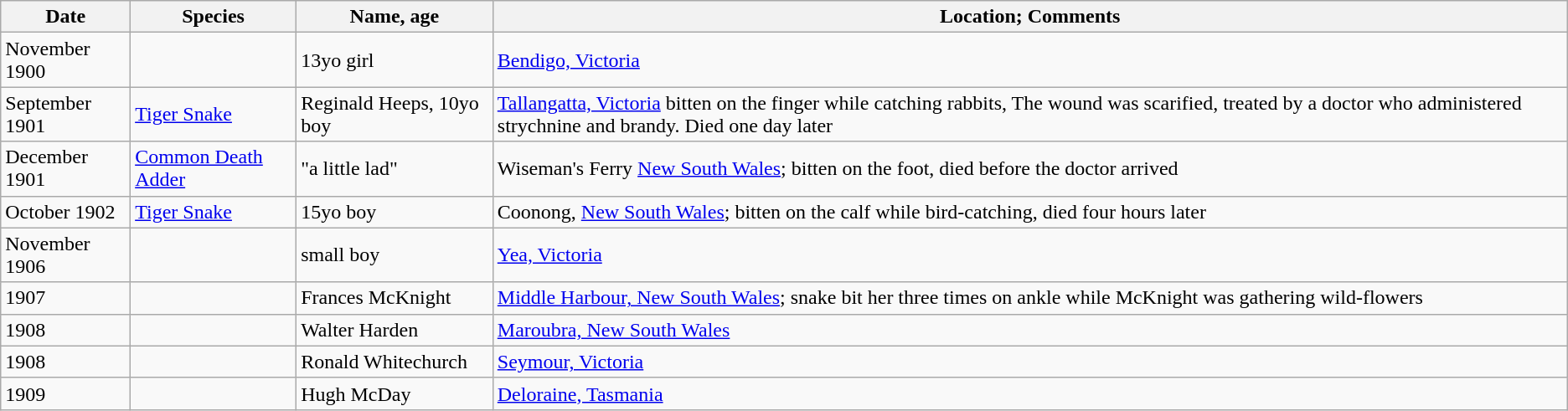<table class="wikitable sortable">
<tr>
<th scope="col">Date</th>
<th scope="col">Species</th>
<th scope="col">Name, age</th>
<th scope="col" class="unsortable">Location; Comments</th>
</tr>
<tr>
<td data-sort-value="1900-11-01">November 1900</td>
<td></td>
<td data-sort-value="">13yo girl</td>
<td><a href='#'>Bendigo, Victoria</a></td>
</tr>
<tr>
<td data-sort-value="1901-09-23">September 1901</td>
<td><a href='#'>Tiger Snake</a></td>
<td data-sort-value="">Reginald Heeps, 10yo boy</td>
<td><a href='#'>Tallangatta, Victoria</a> bitten on the finger while catching rabbits, The wound was scarified, treated by a doctor who administered strychnine and brandy.  Died one day later</td>
</tr>
<tr>
<td data-sort-value="1901-12-01">December 1901</td>
<td><a href='#'>Common Death Adder</a></td>
<td data-sort-value="">"a little lad"</td>
<td>Wiseman's Ferry <a href='#'>New South Wales</a>; bitten on the foot, died before the  doctor arrived</td>
</tr>
<tr>
<td data-sort-value="1902-10-01">October 1902</td>
<td><a href='#'>Tiger Snake</a></td>
<td data-sort-value="">15yo boy</td>
<td>Coonong, <a href='#'>New South Wales</a>; bitten on the calf while bird-catching, died four hours later</td>
</tr>
<tr>
<td data-sort-value="1906-11-01">November 1906</td>
<td></td>
<td data-sort-value="">small boy</td>
<td><a href='#'>Yea, Victoria</a></td>
</tr>
<tr>
<td data-sort-value="1907-01-01">1907</td>
<td></td>
<td data-sort-value="mcknight, frances">Frances McKnight</td>
<td><a href='#'>Middle Harbour, New South Wales</a>; snake bit her three times on ankle while McKnight was gathering wild-flowers</td>
</tr>
<tr>
<td data-sort-value="1908-01-01">1908</td>
<td></td>
<td data-sort-value="harden, walter">Walter Harden</td>
<td><a href='#'>Maroubra, New South Wales</a></td>
</tr>
<tr>
<td data-sort-value="1908-01-01">1908</td>
<td></td>
<td data-sort-value="whitechurch, ronald">Ronald Whitechurch</td>
<td><a href='#'>Seymour, Victoria</a></td>
</tr>
<tr>
<td data-sort-value="1909-01-01">1909</td>
<td></td>
<td data-sort-value="mcday, hugh">Hugh McDay</td>
<td><a href='#'>Deloraine, Tasmania</a></td>
</tr>
</table>
